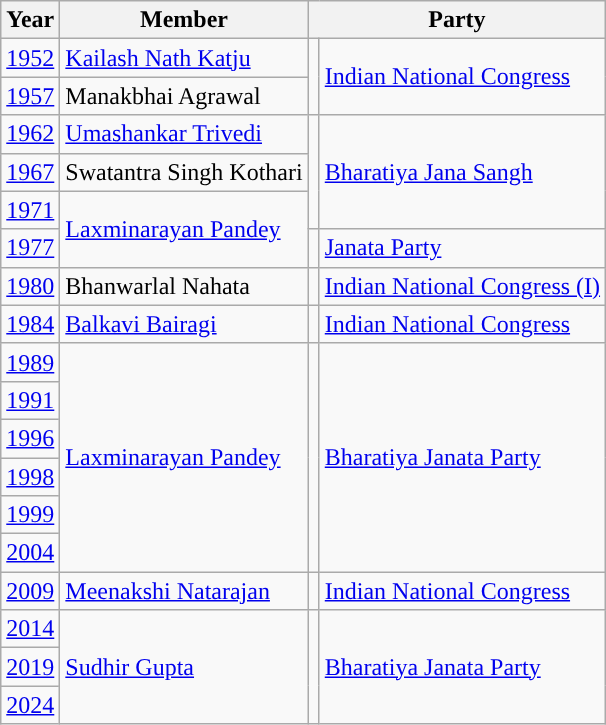<table class="wikitable">
<tr>
<th>Year</th>
<th>Member</th>
<th colspan="2">Party</th>
</tr>
<tr>
<td><a href='#'>1952</a></td>
<td><a href='#'>Kailash Nath Katju</a></td>
<td rowspan="2" style="background-color: "></td>
<td rowspan="2"><a href='#'>Indian National Congress</a></td>
</tr>
<tr>
<td><a href='#'>1957</a></td>
<td>Manakbhai Agrawal</td>
</tr>
<tr>
<td><a href='#'>1962</a></td>
<td><a href='#'>Umashankar Trivedi</a></td>
<td rowspan="3" style="background-color: "></td>
<td rowspan="3"><a href='#'>Bharatiya Jana Sangh</a></td>
</tr>
<tr>
<td><a href='#'>1967</a></td>
<td>Swatantra Singh Kothari</td>
</tr>
<tr>
<td><a href='#'>1971</a></td>
<td rowspan="2"><a href='#'>Laxminarayan Pandey</a></td>
</tr>
<tr>
<td><a href='#'>1977</a></td>
<td style="background-color: "></td>
<td><a href='#'>Janata Party</a></td>
</tr>
<tr>
<td><a href='#'>1980</a></td>
<td>Bhanwarlal Nahata</td>
<td style="background-color: "></td>
<td><a href='#'>Indian National Congress (I)</a></td>
</tr>
<tr>
<td><a href='#'>1984</a></td>
<td><a href='#'>Balkavi Bairagi</a></td>
<td style="background-color: "></td>
<td><a href='#'>Indian National Congress</a></td>
</tr>
<tr>
<td><a href='#'>1989</a></td>
<td rowspan="6"><a href='#'>Laxminarayan Pandey</a></td>
<td rowspan="6" style="background-color: "></td>
<td rowspan="6"><a href='#'>Bharatiya Janata Party</a></td>
</tr>
<tr>
<td><a href='#'>1991</a></td>
</tr>
<tr>
<td><a href='#'>1996</a></td>
</tr>
<tr>
<td><a href='#'>1998</a></td>
</tr>
<tr>
<td><a href='#'>1999</a></td>
</tr>
<tr>
<td><a href='#'>2004</a></td>
</tr>
<tr>
<td><a href='#'>2009</a></td>
<td><a href='#'>Meenakshi Natarajan</a></td>
<td style="background-color: "></td>
<td><a href='#'>Indian National Congress</a></td>
</tr>
<tr>
<td><a href='#'>2014</a></td>
<td rowspan="3"><a href='#'>Sudhir Gupta</a></td>
<td rowspan="3" style="background-color: "></td>
<td rowspan="3"><a href='#'>Bharatiya Janata Party</a></td>
</tr>
<tr>
<td><a href='#'>2019</a></td>
</tr>
<tr>
<td><a href='#'>2024</a></td>
</tr>
</table>
